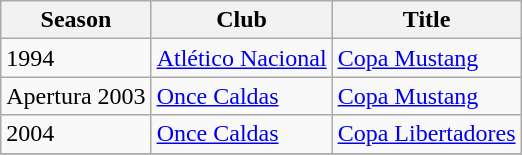<table class="wikitable">
<tr>
<th>Season</th>
<th>Club</th>
<th>Title</th>
</tr>
<tr>
<td>1994</td>
<td><a href='#'>Atlético Nacional</a></td>
<td><a href='#'>Copa Mustang</a></td>
</tr>
<tr>
<td>Apertura 2003</td>
<td><a href='#'>Once Caldas</a></td>
<td><a href='#'>Copa Mustang</a></td>
</tr>
<tr>
<td>2004</td>
<td><a href='#'>Once Caldas</a></td>
<td><a href='#'>Copa Libertadores</a></td>
</tr>
<tr>
</tr>
</table>
